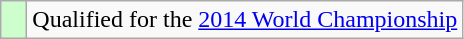<table class="wikitable">
<tr>
<td width=10px bgcolor=#ccffcc></td>
<td>Qualified for the <a href='#'>2014 World Championship</a></td>
</tr>
</table>
